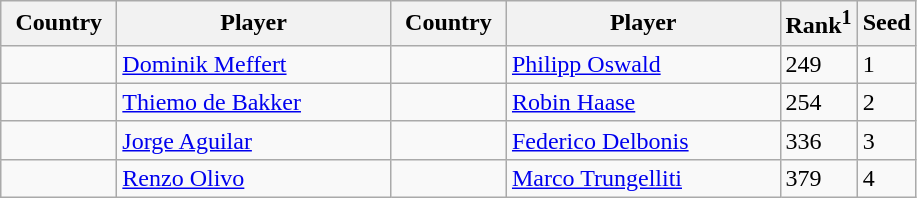<table class="sortable wikitable">
<tr>
<th width="70">Country</th>
<th width="175">Player</th>
<th width="70">Country</th>
<th width="175">Player</th>
<th>Rank<sup>1</sup></th>
<th>Seed</th>
</tr>
<tr>
<td></td>
<td><a href='#'>Dominik Meffert</a></td>
<td></td>
<td><a href='#'>Philipp Oswald</a></td>
<td>249</td>
<td>1</td>
</tr>
<tr>
<td></td>
<td><a href='#'>Thiemo de Bakker</a></td>
<td></td>
<td><a href='#'>Robin Haase</a></td>
<td>254</td>
<td>2</td>
</tr>
<tr>
<td></td>
<td><a href='#'>Jorge Aguilar</a></td>
<td></td>
<td><a href='#'>Federico Delbonis</a></td>
<td>336</td>
<td>3</td>
</tr>
<tr>
<td></td>
<td><a href='#'>Renzo Olivo</a></td>
<td></td>
<td><a href='#'>Marco Trungelliti</a></td>
<td>379</td>
<td>4</td>
</tr>
</table>
